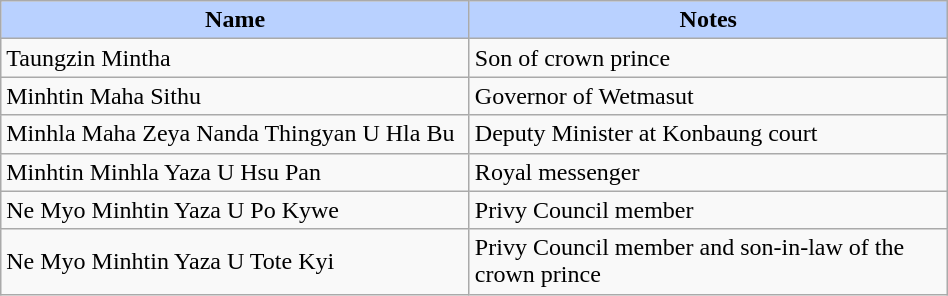<table width=50% class="wikitable">
<tr>
<th style="background-color:#B9D1FF" width=10%>Name</th>
<th style="background-color:#B9D1FF" width=10%>Notes</th>
</tr>
<tr>
<td>Taungzin Mintha</td>
<td>Son of crown prince</td>
</tr>
<tr>
<td>Minhtin Maha Sithu</td>
<td>Governor of Wetmasut</td>
</tr>
<tr>
<td>Minhla Maha Zeya Nanda Thingyan U Hla Bu</td>
<td>Deputy Minister at Konbaung court</td>
</tr>
<tr>
<td>Minhtin Minhla Yaza U Hsu Pan</td>
<td>Royal messenger</td>
</tr>
<tr>
<td>Ne Myo Minhtin Yaza U Po Kywe</td>
<td>Privy Council member</td>
</tr>
<tr>
<td>Ne Myo Minhtin Yaza U Tote Kyi</td>
<td>Privy Council member and son-in-law of the crown prince</td>
</tr>
</table>
